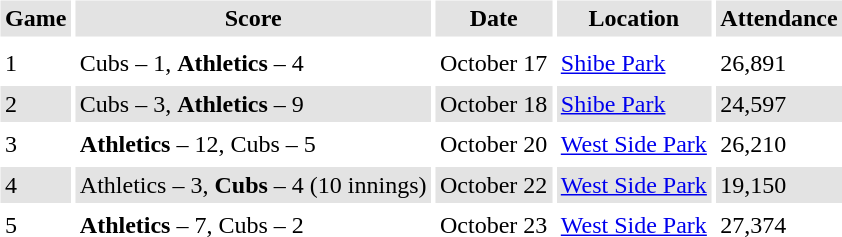<table border="0" cellspacing="3" cellpadding="3">
<tr style="background: #e3e3e3;">
<th>Game</th>
<th>Score</th>
<th>Date</th>
<th>Location</th>
<th>Attendance</th>
</tr>
<tr style="background: #e3e3e3;">
</tr>
<tr>
<td>1</td>
<td>Cubs – 1, <strong>Athletics</strong> – 4</td>
<td>October 17</td>
<td><a href='#'>Shibe Park</a></td>
<td>26,891</td>
</tr>
<tr style="background: #e3e3e3;">
<td>2</td>
<td>Cubs – 3, <strong>Athletics</strong> – 9</td>
<td>October 18</td>
<td><a href='#'>Shibe Park</a></td>
<td>24,597</td>
</tr>
<tr>
<td>3</td>
<td><strong>Athletics</strong> – 12, Cubs – 5</td>
<td>October 20</td>
<td><a href='#'>West Side Park</a></td>
<td>26,210</td>
</tr>
<tr style="background: #e3e3e3;">
<td>4</td>
<td>Athletics – 3, <strong>Cubs</strong> – 4 (10 innings)</td>
<td>October 22</td>
<td><a href='#'>West Side Park</a></td>
<td>19,150</td>
</tr>
<tr>
<td>5</td>
<td><strong>Athletics</strong> – 7, Cubs – 2</td>
<td>October 23</td>
<td><a href='#'>West Side Park</a></td>
<td>27,374</td>
</tr>
<tr style="background: #e3e3e3;">
</tr>
</table>
